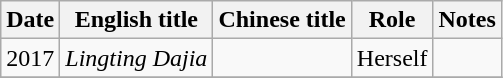<table class="wikitable">
<tr>
<th>Date</th>
<th>English title</th>
<th>Chinese title</th>
<th>Role</th>
<th>Notes</th>
</tr>
<tr>
<td>2017</td>
<td><em>Lingting Dajia</em></td>
<td></td>
<td>Herself</td>
<td></td>
</tr>
<tr>
</tr>
</table>
